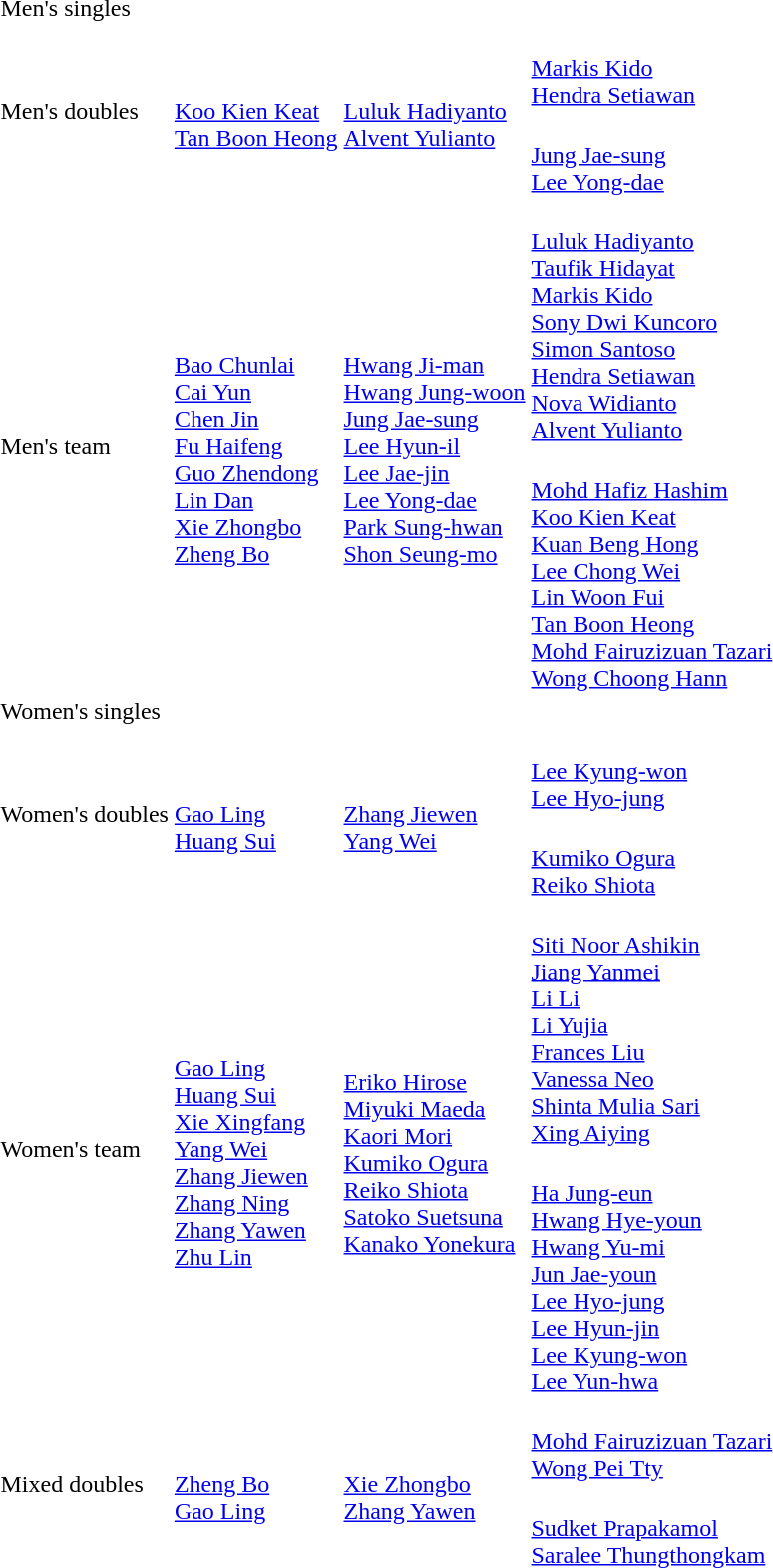<table>
<tr>
<td rowspan=2>Men's singles<br></td>
<td rowspan=2></td>
<td rowspan=2></td>
<td></td>
</tr>
<tr>
<td></td>
</tr>
<tr>
<td rowspan=2>Men's doubles<br></td>
<td rowspan=2><br><a href='#'>Koo Kien Keat</a><br><a href='#'>Tan Boon Heong</a></td>
<td rowspan=2><br><a href='#'>Luluk Hadiyanto</a><br><a href='#'>Alvent Yulianto</a></td>
<td><br><a href='#'>Markis Kido</a><br><a href='#'>Hendra Setiawan</a></td>
</tr>
<tr>
<td><br><a href='#'>Jung Jae-sung</a><br><a href='#'>Lee Yong-dae</a></td>
</tr>
<tr>
<td rowspan=2>Men's team<br></td>
<td rowspan=2><br><a href='#'>Bao Chunlai</a><br><a href='#'>Cai Yun</a><br><a href='#'>Chen Jin</a><br><a href='#'>Fu Haifeng</a><br><a href='#'>Guo Zhendong</a><br><a href='#'>Lin Dan</a><br><a href='#'>Xie Zhongbo</a><br><a href='#'>Zheng Bo</a></td>
<td rowspan=2><br><a href='#'>Hwang Ji-man</a><br><a href='#'>Hwang Jung-woon</a><br><a href='#'>Jung Jae-sung</a><br><a href='#'>Lee Hyun-il</a><br><a href='#'>Lee Jae-jin</a><br><a href='#'>Lee Yong-dae</a><br><a href='#'>Park Sung-hwan</a><br><a href='#'>Shon Seung-mo</a></td>
<td><br><a href='#'>Luluk Hadiyanto</a><br><a href='#'>Taufik Hidayat</a><br><a href='#'>Markis Kido</a><br><a href='#'>Sony Dwi Kuncoro</a><br><a href='#'>Simon Santoso</a><br><a href='#'>Hendra Setiawan</a><br><a href='#'>Nova Widianto</a><br><a href='#'>Alvent Yulianto</a></td>
</tr>
<tr>
<td><br><a href='#'>Mohd Hafiz Hashim</a><br><a href='#'>Koo Kien Keat</a><br><a href='#'>Kuan Beng Hong</a><br><a href='#'>Lee Chong Wei</a><br><a href='#'>Lin Woon Fui</a><br><a href='#'>Tan Boon Heong</a><br><a href='#'>Mohd Fairuzizuan Tazari</a><br><a href='#'>Wong Choong Hann</a></td>
</tr>
<tr>
<td rowspan=2>Women's singles<br></td>
<td rowspan=2></td>
<td rowspan=2></td>
<td></td>
</tr>
<tr>
<td></td>
</tr>
<tr>
<td rowspan=2>Women's doubles<br></td>
<td rowspan=2><br><a href='#'>Gao Ling</a><br><a href='#'>Huang Sui</a></td>
<td rowspan=2><br><a href='#'>Zhang Jiewen</a><br><a href='#'>Yang Wei</a></td>
<td><br><a href='#'>Lee Kyung-won</a><br><a href='#'>Lee Hyo-jung</a></td>
</tr>
<tr>
<td><br><a href='#'>Kumiko Ogura</a><br><a href='#'>Reiko Shiota</a></td>
</tr>
<tr>
<td rowspan=2>Women's team<br></td>
<td rowspan=2><br><a href='#'>Gao Ling</a><br><a href='#'>Huang Sui</a><br><a href='#'>Xie Xingfang</a><br><a href='#'>Yang Wei</a><br><a href='#'>Zhang Jiewen</a><br><a href='#'>Zhang Ning</a><br><a href='#'>Zhang Yawen</a><br><a href='#'>Zhu Lin</a></td>
<td rowspan=2><br><a href='#'>Eriko Hirose</a><br><a href='#'>Miyuki Maeda</a><br><a href='#'>Kaori Mori</a><br><a href='#'>Kumiko Ogura</a><br><a href='#'>Reiko Shiota</a><br><a href='#'>Satoko Suetsuna</a><br><a href='#'>Kanako Yonekura</a></td>
<td><br><a href='#'>Siti Noor Ashikin</a><br><a href='#'>Jiang Yanmei</a><br><a href='#'>Li Li</a><br><a href='#'>Li Yujia</a><br><a href='#'>Frances Liu</a><br><a href='#'>Vanessa Neo</a><br><a href='#'>Shinta Mulia Sari</a><br><a href='#'>Xing Aiying</a></td>
</tr>
<tr>
<td><br><a href='#'>Ha Jung-eun</a><br><a href='#'>Hwang Hye-youn</a><br><a href='#'>Hwang Yu-mi</a><br><a href='#'>Jun Jae-youn</a><br><a href='#'>Lee Hyo-jung</a><br><a href='#'>Lee Hyun-jin</a><br><a href='#'>Lee Kyung-won</a><br><a href='#'>Lee Yun-hwa</a></td>
</tr>
<tr>
<td rowspan=2>Mixed doubles<br></td>
<td rowspan=2><br><a href='#'>Zheng Bo</a><br><a href='#'>Gao Ling</a></td>
<td rowspan=2><br><a href='#'>Xie Zhongbo</a><br><a href='#'>Zhang Yawen</a></td>
<td><br><a href='#'>Mohd Fairuzizuan Tazari</a><br><a href='#'>Wong Pei Tty</a></td>
</tr>
<tr>
<td><br><a href='#'>Sudket Prapakamol</a><br><a href='#'>Saralee Thungthongkam</a></td>
</tr>
</table>
